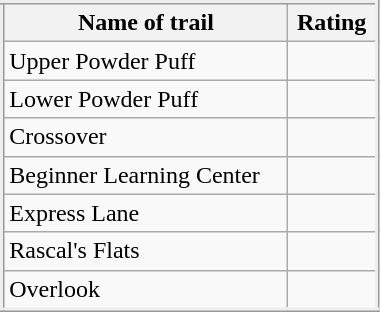<table class="wikitable" style="margin:10px; float:left; border: inset; border-collapse:collapse;" border="2" width="20%">
<tr>
<th>Name of trail</th>
<th>Rating</th>
</tr>
<tr>
<td>Upper Powder Puff</td>
<td></td>
</tr>
<tr>
<td>Lower Powder Puff</td>
<td></td>
</tr>
<tr>
<td>Crossover</td>
<td></td>
</tr>
<tr>
<td>Beginner Learning Center</td>
<td></td>
</tr>
<tr>
<td>Express Lane</td>
<td></td>
</tr>
<tr>
<td>Rascal's Flats</td>
<td></td>
</tr>
<tr>
<td>Overlook</td>
<td></td>
</tr>
</table>
